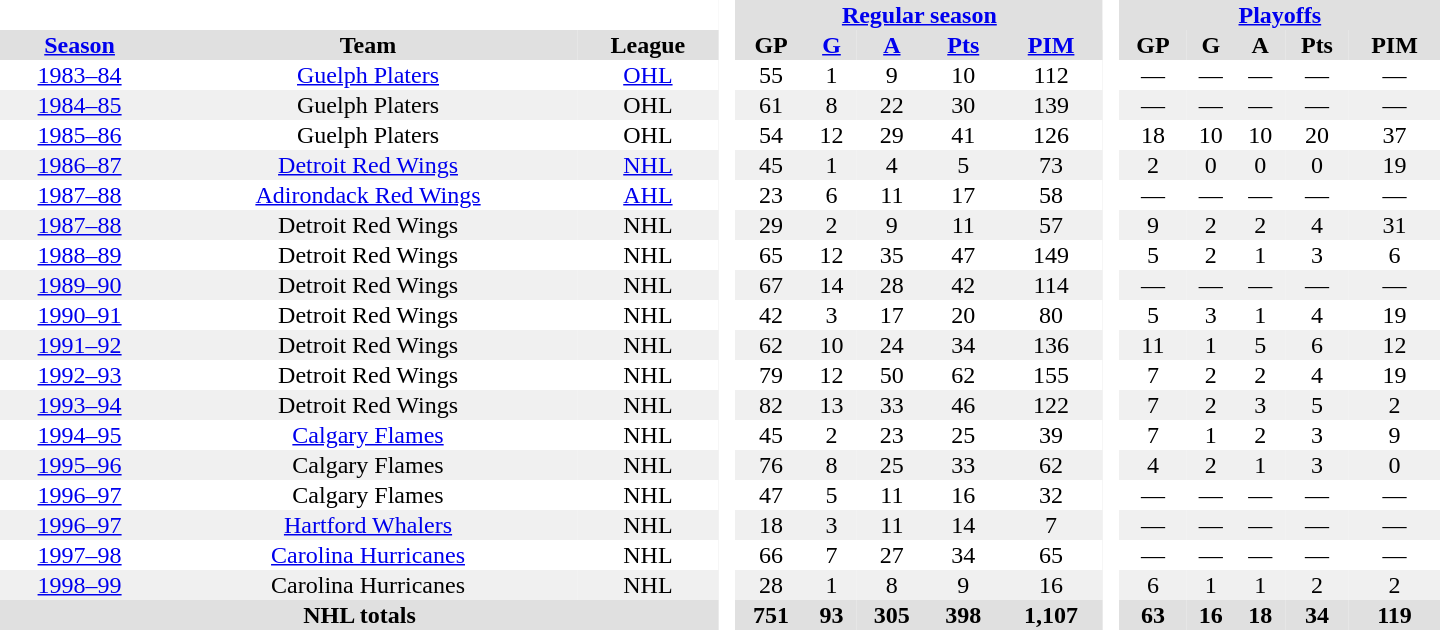<table border="0" cellpadding="1" cellspacing="0" style="text-align:center; width:60em">
<tr bgcolor="#e0e0e0">
<th colspan="3" bgcolor="#ffffff"> </th>
<th rowspan="99" bgcolor="#ffffff"> </th>
<th colspan="5"><a href='#'>Regular season</a></th>
<th rowspan="99" bgcolor="#ffffff"> </th>
<th colspan="5"><a href='#'>Playoffs</a></th>
</tr>
<tr bgcolor="#e0e0e0">
<th><a href='#'>Season</a></th>
<th>Team</th>
<th>League</th>
<th>GP</th>
<th><a href='#'>G</a></th>
<th><a href='#'>A</a></th>
<th><a href='#'>Pts</a></th>
<th><a href='#'>PIM</a></th>
<th>GP</th>
<th>G</th>
<th>A</th>
<th>Pts</th>
<th>PIM</th>
</tr>
<tr>
<td><a href='#'>1983–84</a></td>
<td><a href='#'>Guelph Platers</a></td>
<td><a href='#'>OHL</a></td>
<td>55</td>
<td>1</td>
<td>9</td>
<td>10</td>
<td>112</td>
<td>—</td>
<td>—</td>
<td>—</td>
<td>—</td>
<td>—</td>
</tr>
<tr bgcolor="#f0f0f0">
<td><a href='#'>1984–85</a></td>
<td>Guelph Platers</td>
<td>OHL</td>
<td>61</td>
<td>8</td>
<td>22</td>
<td>30</td>
<td>139</td>
<td>—</td>
<td>—</td>
<td>—</td>
<td>—</td>
<td>—</td>
</tr>
<tr>
<td><a href='#'>1985–86</a></td>
<td>Guelph Platers</td>
<td>OHL</td>
<td>54</td>
<td>12</td>
<td>29</td>
<td>41</td>
<td>126</td>
<td>18</td>
<td>10</td>
<td>10</td>
<td>20</td>
<td>37</td>
</tr>
<tr bgcolor="#f0f0f0">
<td><a href='#'>1986–87</a></td>
<td><a href='#'>Detroit Red Wings</a></td>
<td><a href='#'>NHL</a></td>
<td>45</td>
<td>1</td>
<td>4</td>
<td>5</td>
<td>73</td>
<td>2</td>
<td>0</td>
<td>0</td>
<td>0</td>
<td>19</td>
</tr>
<tr>
<td><a href='#'>1987–88</a></td>
<td><a href='#'>Adirondack Red Wings</a></td>
<td><a href='#'>AHL</a></td>
<td>23</td>
<td>6</td>
<td>11</td>
<td>17</td>
<td>58</td>
<td>—</td>
<td>—</td>
<td>—</td>
<td>—</td>
<td>—</td>
</tr>
<tr bgcolor="#f0f0f0">
<td><a href='#'>1987–88</a></td>
<td>Detroit Red Wings</td>
<td>NHL</td>
<td>29</td>
<td>2</td>
<td>9</td>
<td>11</td>
<td>57</td>
<td>9</td>
<td>2</td>
<td>2</td>
<td>4</td>
<td>31</td>
</tr>
<tr>
<td><a href='#'>1988–89</a></td>
<td>Detroit Red Wings</td>
<td>NHL</td>
<td>65</td>
<td>12</td>
<td>35</td>
<td>47</td>
<td>149</td>
<td>5</td>
<td>2</td>
<td>1</td>
<td>3</td>
<td>6</td>
</tr>
<tr bgcolor="#f0f0f0">
<td><a href='#'>1989–90</a></td>
<td>Detroit Red Wings</td>
<td>NHL</td>
<td>67</td>
<td>14</td>
<td>28</td>
<td>42</td>
<td>114</td>
<td>—</td>
<td>—</td>
<td>—</td>
<td>—</td>
<td>—</td>
</tr>
<tr>
<td><a href='#'>1990–91</a></td>
<td>Detroit Red Wings</td>
<td>NHL</td>
<td>42</td>
<td>3</td>
<td>17</td>
<td>20</td>
<td>80</td>
<td>5</td>
<td>3</td>
<td>1</td>
<td>4</td>
<td>19</td>
</tr>
<tr bgcolor="#f0f0f0">
<td><a href='#'>1991–92</a></td>
<td>Detroit Red Wings</td>
<td>NHL</td>
<td>62</td>
<td>10</td>
<td>24</td>
<td>34</td>
<td>136</td>
<td>11</td>
<td>1</td>
<td>5</td>
<td>6</td>
<td>12</td>
</tr>
<tr>
<td><a href='#'>1992–93</a></td>
<td>Detroit Red Wings</td>
<td>NHL</td>
<td>79</td>
<td>12</td>
<td>50</td>
<td>62</td>
<td>155</td>
<td>7</td>
<td>2</td>
<td>2</td>
<td>4</td>
<td>19</td>
</tr>
<tr bgcolor="#f0f0f0">
<td><a href='#'>1993–94</a></td>
<td>Detroit Red Wings</td>
<td>NHL</td>
<td>82</td>
<td>13</td>
<td>33</td>
<td>46</td>
<td>122</td>
<td>7</td>
<td>2</td>
<td>3</td>
<td>5</td>
<td>2</td>
</tr>
<tr>
<td><a href='#'>1994–95</a></td>
<td><a href='#'>Calgary Flames</a></td>
<td>NHL</td>
<td>45</td>
<td>2</td>
<td>23</td>
<td>25</td>
<td>39</td>
<td>7</td>
<td>1</td>
<td>2</td>
<td>3</td>
<td>9</td>
</tr>
<tr bgcolor="#f0f0f0">
<td><a href='#'>1995–96</a></td>
<td>Calgary Flames</td>
<td>NHL</td>
<td>76</td>
<td>8</td>
<td>25</td>
<td>33</td>
<td>62</td>
<td>4</td>
<td>2</td>
<td>1</td>
<td>3</td>
<td>0</td>
</tr>
<tr>
<td><a href='#'>1996–97</a></td>
<td>Calgary Flames</td>
<td>NHL</td>
<td>47</td>
<td>5</td>
<td>11</td>
<td>16</td>
<td>32</td>
<td>—</td>
<td>—</td>
<td>—</td>
<td>—</td>
<td>—</td>
</tr>
<tr bgcolor="#f0f0f0">
<td><a href='#'>1996–97</a></td>
<td><a href='#'>Hartford Whalers</a></td>
<td>NHL</td>
<td>18</td>
<td>3</td>
<td>11</td>
<td>14</td>
<td>7</td>
<td>—</td>
<td>—</td>
<td>—</td>
<td>—</td>
<td>—</td>
</tr>
<tr>
<td><a href='#'>1997–98</a></td>
<td><a href='#'>Carolina Hurricanes</a></td>
<td>NHL</td>
<td>66</td>
<td>7</td>
<td>27</td>
<td>34</td>
<td>65</td>
<td>—</td>
<td>—</td>
<td>—</td>
<td>—</td>
<td>—</td>
</tr>
<tr bgcolor="#f0f0f0">
<td><a href='#'>1998–99</a></td>
<td>Carolina Hurricanes</td>
<td>NHL</td>
<td>28</td>
<td>1</td>
<td>8</td>
<td>9</td>
<td>16</td>
<td>6</td>
<td>1</td>
<td>1</td>
<td>2</td>
<td>2</td>
</tr>
<tr style="background:#e0e0e0;">
<th colspan="3">NHL totals</th>
<th>751</th>
<th>93</th>
<th>305</th>
<th>398</th>
<th>1,107</th>
<th>63</th>
<th>16</th>
<th>18</th>
<th>34</th>
<th>119</th>
</tr>
</table>
